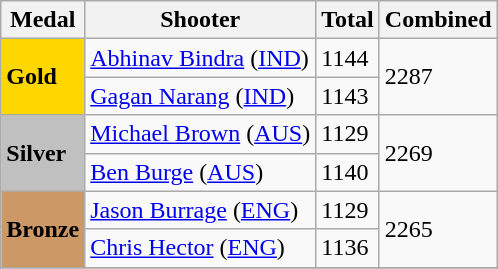<table class="wikitable">
<tr>
<th>Medal</th>
<th>Shooter</th>
<th>Total</th>
<th>Combined</th>
</tr>
<tr>
<td rowspan="2" bgcolor="gold"><strong>Gold</strong></td>
<td> <a href='#'>Abhinav Bindra</a> (<a href='#'>IND</a>)</td>
<td>1144</td>
<td rowspan="2">2287</td>
</tr>
<tr>
<td> <a href='#'>Gagan Narang</a> (<a href='#'>IND</a>)</td>
<td>1143</td>
</tr>
<tr>
<td rowspan="2" bgcolor="silver"><strong>Silver</strong></td>
<td> <a href='#'>Michael Brown</a> (<a href='#'>AUS</a>)</td>
<td>1129</td>
<td rowspan="2">2269</td>
</tr>
<tr>
<td> <a href='#'>Ben Burge</a> (<a href='#'>AUS</a>)</td>
<td>1140</td>
</tr>
<tr>
<td rowspan="2" bgcolor="cc9966"><strong>Bronze</strong></td>
<td> <a href='#'>Jason Burrage</a> (<a href='#'>ENG</a>)</td>
<td>1129</td>
<td rowspan="2">2265</td>
</tr>
<tr>
<td> <a href='#'>Chris Hector</a> (<a href='#'>ENG</a>)</td>
<td>1136</td>
</tr>
<tr>
</tr>
</table>
